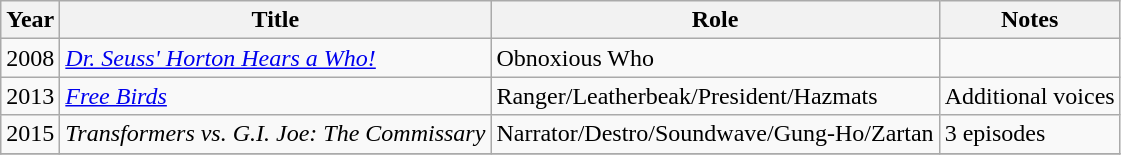<table class="wikitable">
<tr>
<th>Year</th>
<th>Title</th>
<th>Role</th>
<th>Notes</th>
</tr>
<tr>
<td>2008</td>
<td><em><a href='#'>Dr. Seuss' Horton Hears a Who!</a></em></td>
<td>Obnoxious Who</td>
<td></td>
</tr>
<tr>
<td>2013</td>
<td><em><a href='#'>Free Birds</a></em></td>
<td>Ranger/Leatherbeak/President/Hazmats</td>
<td>Additional voices</td>
</tr>
<tr>
<td>2015</td>
<td><em>Transformers vs. G.I. Joe: The Commissary</em></td>
<td>Narrator/Destro/Soundwave/Gung-Ho/Zartan</td>
<td>3 episodes</td>
</tr>
<tr>
</tr>
</table>
